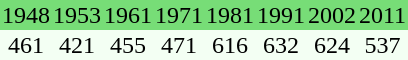<table align="center" cellspacing="0" style="background:#f3fff3">
<tr bgcolor="#77dd77">
<td align="center">1948</td>
<td align="center">1953</td>
<td align="center">1961</td>
<td align="center">1971</td>
<td align="center">1981</td>
<td align="center">1991</td>
<td align="center">2002</td>
<td align="center">2011</td>
</tr>
<tr>
<td align="center">461</td>
<td align="center">421</td>
<td align="center">455</td>
<td align="center">471</td>
<td align="center">616</td>
<td align="center">632</td>
<td align="center">624</td>
<td align="center">537</td>
</tr>
</table>
